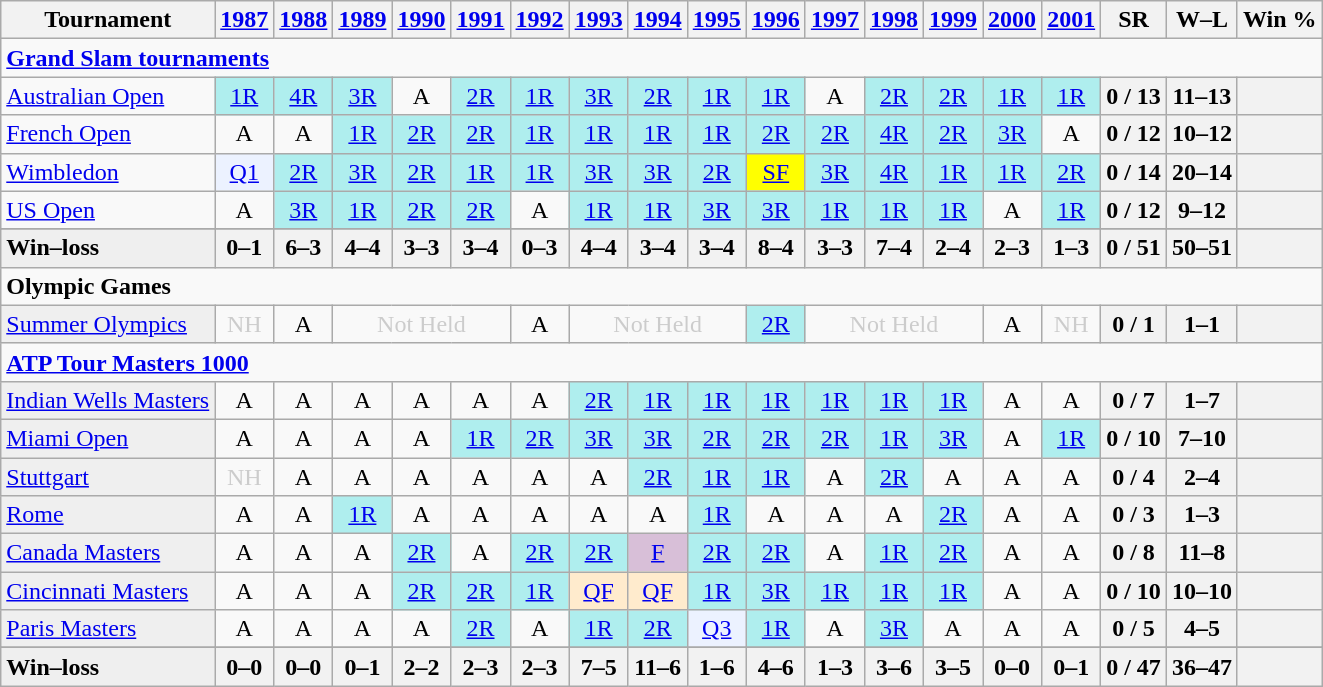<table class=wikitable style=text-align:center>
<tr>
<th>Tournament</th>
<th><a href='#'>1987</a></th>
<th><a href='#'>1988</a></th>
<th><a href='#'>1989</a></th>
<th><a href='#'>1990</a></th>
<th><a href='#'>1991</a></th>
<th><a href='#'>1992</a></th>
<th><a href='#'>1993</a></th>
<th><a href='#'>1994</a></th>
<th><a href='#'>1995</a></th>
<th><a href='#'>1996</a></th>
<th><a href='#'>1997</a></th>
<th><a href='#'>1998</a></th>
<th><a href='#'>1999</a></th>
<th><a href='#'>2000</a></th>
<th><a href='#'>2001</a></th>
<th>SR</th>
<th>W–L</th>
<th>Win %</th>
</tr>
<tr>
<td colspan=25 style=text-align:left><a href='#'><strong>Grand Slam tournaments</strong></a></td>
</tr>
<tr>
<td align=left><a href='#'>Australian Open</a></td>
<td style=background:#afeeee><a href='#'>1R</a></td>
<td style=background:#afeeee><a href='#'>4R</a></td>
<td style=background:#afeeee><a href='#'>3R</a></td>
<td>A</td>
<td style=background:#afeeee><a href='#'>2R</a></td>
<td style=background:#afeeee><a href='#'>1R</a></td>
<td style=background:#afeeee><a href='#'>3R</a></td>
<td style=background:#afeeee><a href='#'>2R</a></td>
<td style=background:#afeeee><a href='#'>1R</a></td>
<td style=background:#afeeee><a href='#'>1R</a></td>
<td>A</td>
<td style=background:#afeeee><a href='#'>2R</a></td>
<td style=background:#afeeee><a href='#'>2R</a></td>
<td style=background:#afeeee><a href='#'>1R</a></td>
<td style=background:#afeeee><a href='#'>1R</a></td>
<th>0 / 13</th>
<th>11–13</th>
<th></th>
</tr>
<tr>
<td align=left><a href='#'>French Open</a></td>
<td>A</td>
<td>A</td>
<td style=background:#afeeee><a href='#'>1R</a></td>
<td style=background:#afeeee><a href='#'>2R</a></td>
<td style=background:#afeeee><a href='#'>2R</a></td>
<td style=background:#afeeee><a href='#'>1R</a></td>
<td style=background:#afeeee><a href='#'>1R</a></td>
<td style=background:#afeeee><a href='#'>1R</a></td>
<td style=background:#afeeee><a href='#'>1R</a></td>
<td style=background:#afeeee><a href='#'>2R</a></td>
<td style=background:#afeeee><a href='#'>2R</a></td>
<td style=background:#afeeee><a href='#'>4R</a></td>
<td style=background:#afeeee><a href='#'>2R</a></td>
<td style=background:#afeeee><a href='#'>3R</a></td>
<td>A</td>
<th>0 / 12</th>
<th>10–12</th>
<th></th>
</tr>
<tr>
<td align=left><a href='#'>Wimbledon</a></td>
<td style=background:#ecf2ff><a href='#'>Q1</a></td>
<td style=background:#afeeee><a href='#'>2R</a></td>
<td style=background:#afeeee><a href='#'>3R</a></td>
<td style=background:#afeeee><a href='#'>2R</a></td>
<td style=background:#afeeee><a href='#'>1R</a></td>
<td style=background:#afeeee><a href='#'>1R</a></td>
<td style=background:#afeeee><a href='#'>3R</a></td>
<td style=background:#afeeee><a href='#'>3R</a></td>
<td style=background:#afeeee><a href='#'>2R</a></td>
<td style=background:yellow><a href='#'>SF</a></td>
<td style=background:#afeeee><a href='#'>3R</a></td>
<td style=background:#afeeee><a href='#'>4R</a></td>
<td style=background:#afeeee><a href='#'>1R</a></td>
<td style=background:#afeeee><a href='#'>1R</a></td>
<td style=background:#afeeee><a href='#'>2R</a></td>
<th>0 / 14</th>
<th>20–14</th>
<th></th>
</tr>
<tr>
<td align=left><a href='#'>US Open</a></td>
<td>A</td>
<td style=background:#afeeee><a href='#'>3R</a></td>
<td style=background:#afeeee><a href='#'>1R</a></td>
<td style=background:#afeeee><a href='#'>2R</a></td>
<td style=background:#afeeee><a href='#'>2R</a></td>
<td>A</td>
<td style=background:#afeeee><a href='#'>1R</a></td>
<td style=background:#afeeee><a href='#'>1R</a></td>
<td style=background:#afeeee><a href='#'>3R</a></td>
<td style=background:#afeeee><a href='#'>3R</a></td>
<td style=background:#afeeee><a href='#'>1R</a></td>
<td style=background:#afeeee><a href='#'>1R</a></td>
<td style=background:#afeeee><a href='#'>1R</a></td>
<td>A</td>
<td style=background:#afeeee><a href='#'>1R</a></td>
<th>0 / 12</th>
<th>9–12</th>
<th></th>
</tr>
<tr>
</tr>
<tr style=font-weight:bold;background:#efefef>
<td style=text-align:left>Win–loss</td>
<th>0–1</th>
<th>6–3</th>
<th>4–4</th>
<th>3–3</th>
<th>3–4</th>
<th>0–3</th>
<th>4–4</th>
<th>3–4</th>
<th>3–4</th>
<th>8–4</th>
<th>3–3</th>
<th>7–4</th>
<th>2–4</th>
<th>2–3</th>
<th>1–3</th>
<th>0 / 51</th>
<th>50–51</th>
<th></th>
</tr>
<tr>
<td colspan=22 align=left><strong>Olympic Games</strong></td>
</tr>
<tr>
<td style=background:#EFEFEF align=left><a href='#'>Summer Olympics</a></td>
<td colspan=1 style=color:#cccccc>NH</td>
<td>A</td>
<td colspan=3 style=color:#cccccc>Not Held</td>
<td>A</td>
<td colspan=3 style=color:#cccccc>Not Held</td>
<td style=background:#afeeee><a href='#'>2R</a></td>
<td colspan=3 style=color:#cccccc>Not Held</td>
<td>A</td>
<td colspan=1 style=color:#cccccc>NH</td>
<th>0 / 1</th>
<th>1–1</th>
<th></th>
</tr>
<tr>
<td colspan=25 style=text-align:left><strong><a href='#'>ATP Tour Masters 1000</a></strong></td>
</tr>
<tr>
<td bgcolor=efefef align=left><a href='#'>Indian Wells Masters</a></td>
<td>A</td>
<td>A</td>
<td>A</td>
<td>A</td>
<td>A</td>
<td>A</td>
<td bgcolor=afeeee><a href='#'>2R</a></td>
<td bgcolor=afeeee><a href='#'>1R</a></td>
<td bgcolor=afeeee><a href='#'>1R</a></td>
<td bgcolor=afeeee><a href='#'>1R</a></td>
<td bgcolor=afeeee><a href='#'>1R</a></td>
<td bgcolor=afeeee><a href='#'>1R</a></td>
<td bgcolor=afeeee><a href='#'>1R</a></td>
<td>A</td>
<td>A</td>
<th>0 / 7</th>
<th>1–7</th>
<th></th>
</tr>
<tr>
<td bgcolor=efefef align=left><a href='#'>Miami Open</a></td>
<td>A</td>
<td>A</td>
<td>A</td>
<td>A</td>
<td bgcolor=afeeee><a href='#'>1R</a></td>
<td bgcolor=afeeee><a href='#'>2R</a></td>
<td bgcolor=afeeee><a href='#'>3R</a></td>
<td bgcolor=afeeee><a href='#'>3R</a></td>
<td bgcolor=afeeee><a href='#'>2R</a></td>
<td bgcolor=afeeee><a href='#'>2R</a></td>
<td bgcolor=afeeee><a href='#'>2R</a></td>
<td bgcolor=afeeee><a href='#'>1R</a></td>
<td bgcolor=afeeee><a href='#'>3R</a></td>
<td>A</td>
<td bgcolor=afeeee><a href='#'>1R</a></td>
<th>0 / 10</th>
<th>7–10</th>
<th></th>
</tr>
<tr>
<td bgcolor=efefef align=left><a href='#'>Stuttgart</a></td>
<td colspan=1 style=color:#cccccc>NH</td>
<td>A</td>
<td>A</td>
<td>A</td>
<td>A</td>
<td>A</td>
<td>A</td>
<td bgcolor=afeeee><a href='#'>2R</a></td>
<td bgcolor=afeeee><a href='#'>1R</a></td>
<td bgcolor=afeeee><a href='#'>1R</a></td>
<td>A</td>
<td bgcolor=afeeee><a href='#'>2R</a></td>
<td>A</td>
<td>A</td>
<td>A</td>
<th>0 / 4</th>
<th>2–4</th>
<th></th>
</tr>
<tr>
<td bgcolor=efefef align=left><a href='#'>Rome</a></td>
<td>A</td>
<td>A</td>
<td bgcolor=afeeee><a href='#'>1R</a></td>
<td>A</td>
<td>A</td>
<td>A</td>
<td>A</td>
<td>A</td>
<td bgcolor=afeeee><a href='#'>1R</a></td>
<td>A</td>
<td>A</td>
<td>A</td>
<td bgcolor=afeeee><a href='#'>2R</a></td>
<td>A</td>
<td>A</td>
<th>0 / 3</th>
<th>1–3</th>
<th></th>
</tr>
<tr>
<td bgcolor=efefef align=left><a href='#'>Canada Masters</a></td>
<td>A</td>
<td>A</td>
<td>A</td>
<td bgcolor=afeeee><a href='#'>2R</a></td>
<td>A</td>
<td bgcolor=afeeee><a href='#'>2R</a></td>
<td bgcolor=afeeee><a href='#'>2R</a></td>
<td bgcolor=thistle><a href='#'>F</a></td>
<td bgcolor=afeeee><a href='#'>2R</a></td>
<td bgcolor=afeeee><a href='#'>2R</a></td>
<td>A</td>
<td bgcolor=afeeee><a href='#'>1R</a></td>
<td bgcolor=afeeee><a href='#'>2R</a></td>
<td>A</td>
<td>A</td>
<th>0 / 8</th>
<th>11–8</th>
<th></th>
</tr>
<tr>
<td bgcolor=efefef align=left><a href='#'>Cincinnati Masters</a></td>
<td>A</td>
<td>A</td>
<td>A</td>
<td bgcolor=afeeee><a href='#'>2R</a></td>
<td bgcolor=afeeee><a href='#'>2R</a></td>
<td bgcolor=afeeee><a href='#'>1R</a></td>
<td bgcolor=ffebcd><a href='#'>QF</a></td>
<td bgcolor=ffebcd><a href='#'>QF</a></td>
<td bgcolor=afeeee><a href='#'>1R</a></td>
<td bgcolor=afeeee><a href='#'>3R</a></td>
<td bgcolor=afeeee><a href='#'>1R</a></td>
<td bgcolor=afeeee><a href='#'>1R</a></td>
<td bgcolor=afeeee><a href='#'>1R</a></td>
<td>A</td>
<td>A</td>
<th>0 / 10</th>
<th>10–10</th>
<th></th>
</tr>
<tr>
<td bgcolor=efefef align=left><a href='#'>Paris Masters</a></td>
<td>A</td>
<td>A</td>
<td>A</td>
<td>A</td>
<td bgcolor=afeeee><a href='#'>2R</a></td>
<td>A</td>
<td bgcolor=afeeee><a href='#'>1R</a></td>
<td bgcolor=afeeee><a href='#'>2R</a></td>
<td bgcolor=#ecf2ff><a href='#'>Q3</a></td>
<td bgcolor=afeeee><a href='#'>1R</a></td>
<td>A</td>
<td bgcolor=afeeee><a href='#'>3R</a></td>
<td>A</td>
<td>A</td>
<td>A</td>
<th>0 / 5</th>
<th>4–5</th>
<th></th>
</tr>
<tr>
</tr>
<tr style=font-weight:bold;background:#efefef>
<td style=text-align:left>Win–loss</td>
<th>0–0</th>
<th>0–0</th>
<th>0–1</th>
<th>2–2</th>
<th>2–3</th>
<th>2–3</th>
<th>7–5</th>
<th>11–6</th>
<th>1–6</th>
<th>4–6</th>
<th>1–3</th>
<th>3–6</th>
<th>3–5</th>
<th>0–0</th>
<th>0–1</th>
<th>0 / 47</th>
<th>36–47</th>
<th></th>
</tr>
</table>
